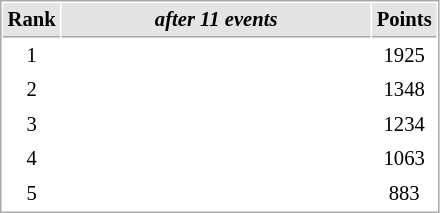<table cellspacing="1" cellpadding="3" style="border:1px solid #aaa; font-size:86%;">
<tr style="background:#e4e4e4;">
<th style="border-bottom:1px solid #aaa; width:10px;">Rank</th>
<th style="border-bottom:1px solid #aaa; width:200px;"><em>after 11 events</em></th>
<th style="border-bottom:1px solid #aaa; width:20px;">Points</th>
</tr>
<tr>
<td align=center>1</td>
<td></td>
<td align=center>1925</td>
</tr>
<tr>
<td align=center>2</td>
<td></td>
<td align=center>1348</td>
</tr>
<tr>
<td align=center>3</td>
<td></td>
<td align=center>1234</td>
</tr>
<tr>
<td align=center>4</td>
<td></td>
<td align=center>1063</td>
</tr>
<tr>
<td align=center>5</td>
<td></td>
<td align=center>883</td>
</tr>
</table>
